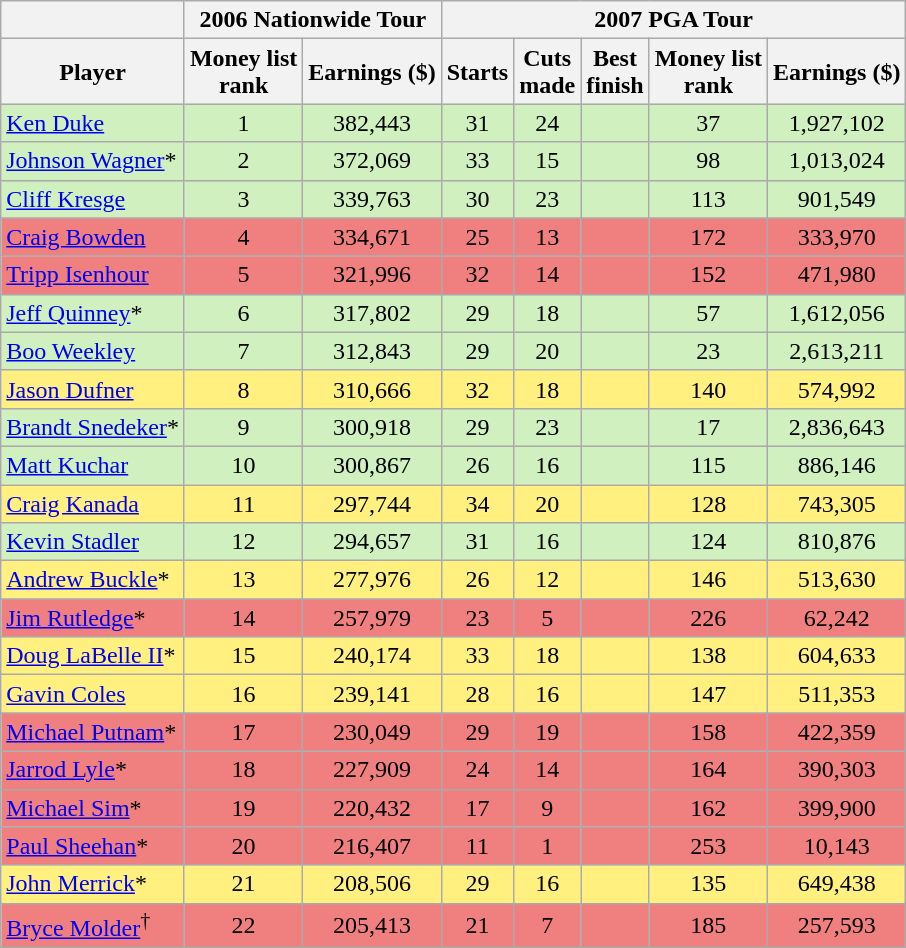<table class="wikitable sortable" style="text-align:center">
<tr>
<th></th>
<th colspan=2>2006 Nationwide Tour</th>
<th colspan=6>2007 PGA Tour</th>
</tr>
<tr>
<th>Player</th>
<th>Money list<br>rank</th>
<th>Earnings ($)</th>
<th>Starts</th>
<th>Cuts<br>made</th>
<th>Best<br>finish</th>
<th>Money list<br>rank</th>
<th>Earnings ($)</th>
</tr>
<tr style="background:#D0F0C0;">
<td align=left> <a href='#'>Ken Duke</a></td>
<td>1</td>
<td>382,443</td>
<td>31</td>
<td>24</td>
<td></td>
<td>37</td>
<td>1,927,102</td>
</tr>
<tr style="background:#D0F0C0;">
<td align=left> <a href='#'>Johnson Wagner</a>*</td>
<td>2</td>
<td>372,069</td>
<td>33</td>
<td>15</td>
<td></td>
<td>98</td>
<td>1,013,024</td>
</tr>
<tr style="background:#D0F0C0;">
<td align=left> <a href='#'>Cliff Kresge</a></td>
<td>3</td>
<td>339,763</td>
<td>30</td>
<td>23</td>
<td></td>
<td>113</td>
<td>901,549</td>
</tr>
<tr style="background:#F08080;">
<td align=left> <a href='#'>Craig Bowden</a></td>
<td>4</td>
<td>334,671</td>
<td>25</td>
<td>13</td>
<td></td>
<td>172</td>
<td>333,970</td>
</tr>
<tr style="background:#F08080;">
<td align=left> <a href='#'>Tripp Isenhour</a></td>
<td>5</td>
<td>321,996</td>
<td>32</td>
<td>14</td>
<td></td>
<td>152</td>
<td>471,980</td>
</tr>
<tr style="background:#D0F0C0;">
<td align=left> <a href='#'>Jeff Quinney</a>*</td>
<td>6</td>
<td>317,802</td>
<td>29</td>
<td>18</td>
<td></td>
<td>57</td>
<td>1,612,056</td>
</tr>
<tr style="background:#D0F0C0;">
<td align=left> <a href='#'>Boo Weekley</a></td>
<td>7</td>
<td>312,843</td>
<td>29</td>
<td>20</td>
<td></td>
<td>23</td>
<td>2,613,211</td>
</tr>
<tr style="background:#FFF080;">
<td align=left> <a href='#'>Jason Dufner</a></td>
<td>8</td>
<td>310,666</td>
<td>32</td>
<td>18</td>
<td></td>
<td>140</td>
<td>574,992</td>
</tr>
<tr style="background:#D0F0C0;">
<td align=left> <a href='#'>Brandt Snedeker</a>*</td>
<td>9</td>
<td>300,918</td>
<td>29</td>
<td>23</td>
<td></td>
<td>17</td>
<td>2,836,643</td>
</tr>
<tr style="background:#D0F0C0;">
<td align=left> <a href='#'>Matt Kuchar</a></td>
<td>10</td>
<td>300,867</td>
<td>26</td>
<td>16</td>
<td></td>
<td>115</td>
<td>886,146</td>
</tr>
<tr style="background:#FFF080;">
<td align=left> <a href='#'>Craig Kanada</a></td>
<td>11</td>
<td>297,744</td>
<td>34</td>
<td>20</td>
<td></td>
<td>128</td>
<td>743,305</td>
</tr>
<tr style="background:#D0F0C0;">
<td align=left> <a href='#'>Kevin Stadler</a></td>
<td>12</td>
<td>294,657</td>
<td>31</td>
<td>16</td>
<td></td>
<td>124</td>
<td>810,876</td>
</tr>
<tr style="background:#FFF080;">
<td align=left> <a href='#'>Andrew Buckle</a>*</td>
<td>13</td>
<td>277,976</td>
<td>26</td>
<td>12</td>
<td></td>
<td>146</td>
<td>513,630</td>
</tr>
<tr style="background:#F08080;">
<td align=left> <a href='#'>Jim Rutledge</a>*</td>
<td>14</td>
<td>257,979</td>
<td>23</td>
<td>5</td>
<td></td>
<td>226</td>
<td>62,242</td>
</tr>
<tr style="background:#FFF080;">
<td align=left> <a href='#'>Doug LaBelle II</a>*</td>
<td>15</td>
<td>240,174</td>
<td>33</td>
<td>18</td>
<td></td>
<td>138</td>
<td>604,633</td>
</tr>
<tr style="background:#FFF080;">
<td align=left> <a href='#'>Gavin Coles</a></td>
<td>16</td>
<td>239,141</td>
<td>28</td>
<td>16</td>
<td></td>
<td>147</td>
<td>511,353</td>
</tr>
<tr style="background:#F08080;">
<td align=left> <a href='#'>Michael Putnam</a>*</td>
<td>17</td>
<td>230,049</td>
<td>29</td>
<td>19</td>
<td></td>
<td>158</td>
<td>422,359</td>
</tr>
<tr style="background:#F08080;">
<td align=left> <a href='#'>Jarrod Lyle</a>*</td>
<td>18</td>
<td>227,909</td>
<td>24</td>
<td>14</td>
<td></td>
<td>164</td>
<td>390,303</td>
</tr>
<tr style="background:#F08080;">
<td align=left> <a href='#'>Michael Sim</a>*</td>
<td>19</td>
<td>220,432</td>
<td>17</td>
<td>9</td>
<td></td>
<td>162</td>
<td>399,900</td>
</tr>
<tr style="background:#F08080;">
<td align=left> <a href='#'>Paul Sheehan</a>*</td>
<td>20</td>
<td>216,407</td>
<td>11</td>
<td>1</td>
<td></td>
<td>253</td>
<td>10,143</td>
</tr>
<tr style="background:#FFF080;">
<td align=left> <a href='#'>John Merrick</a>*</td>
<td>21</td>
<td>208,506</td>
<td>29</td>
<td>16</td>
<td></td>
<td>135</td>
<td>649,438</td>
</tr>
<tr style="background:#F08080;">
<td align=left> <a href='#'>Bryce Molder</a><sup>†</sup></td>
<td>22</td>
<td>205,413</td>
<td>21</td>
<td>7</td>
<td></td>
<td>185</td>
<td>257,593</td>
</tr>
</table>
